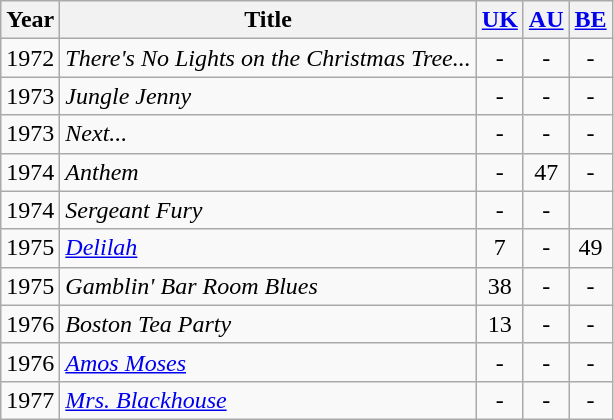<table class="wikitable" style="text-align:center;">
<tr>
<th>Year</th>
<th>Title</th>
<th><a href='#'>UK</a><br></th>
<th><a href='#'>AU</a><br></th>
<th><a href='#'>BE</a><br></th>
</tr>
<tr>
<td>1972</td>
<td style="text-align:left;"><em>There's No Lights on the Christmas Tree...</em></td>
<td>-</td>
<td>-</td>
<td>-</td>
</tr>
<tr>
<td>1973</td>
<td style="text-align:left;"><em>Jungle Jenny</em></td>
<td>-</td>
<td>-</td>
<td>-</td>
</tr>
<tr>
<td>1973</td>
<td style="text-align:left;"><em>Next...</em></td>
<td>-</td>
<td>-</td>
<td>-</td>
</tr>
<tr>
<td>1974</td>
<td style="text-align:left;"><em>Anthem</em></td>
<td>-</td>
<td>47</td>
<td>-</td>
</tr>
<tr>
<td>1974</td>
<td style="text-align:left;"><em>Sergeant Fury</em></td>
<td>-</td>
<td>-</td>
<td></td>
</tr>
<tr>
<td>1975</td>
<td style="text-align:left;"><em><a href='#'>Delilah</a></em></td>
<td>7</td>
<td>-</td>
<td>49</td>
</tr>
<tr>
<td>1975</td>
<td style="text-align:left;"><em>Gamblin' Bar Room Blues</em></td>
<td>38</td>
<td>-</td>
<td>-</td>
</tr>
<tr>
<td>1976</td>
<td style="text-align:left;"><em>Boston Tea Party</em></td>
<td>13</td>
<td>-</td>
<td>-</td>
</tr>
<tr>
<td>1976</td>
<td style="text-align:left;"><em><a href='#'>Amos Moses</a></em></td>
<td>-</td>
<td>-</td>
<td>-</td>
</tr>
<tr>
<td>1977</td>
<td style="text-align:left;"><em><a href='#'>Mrs. Blackhouse</a></em></td>
<td>-</td>
<td>-</td>
<td>-</td>
</tr>
</table>
